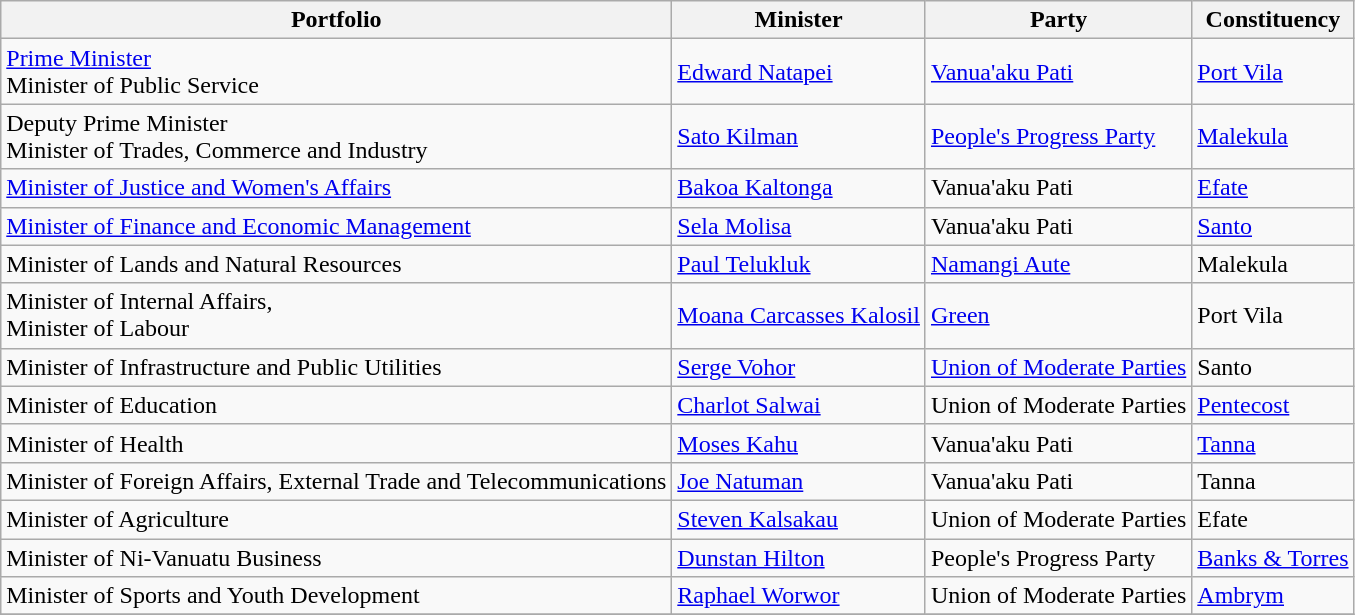<table class="wikitable">
<tr>
<th>Portfolio</th>
<th>Minister</th>
<th>Party</th>
<th>Constituency</th>
</tr>
<tr>
<td><a href='#'>Prime Minister</a><br>Minister of Public Service</td>
<td><a href='#'>Edward Natapei</a></td>
<td><a href='#'>Vanua'aku Pati</a></td>
<td><a href='#'>Port Vila</a></td>
</tr>
<tr>
<td>Deputy Prime Minister<br>Minister of Trades, Commerce and Industry</td>
<td><a href='#'>Sato Kilman</a></td>
<td><a href='#'>People's Progress Party</a></td>
<td><a href='#'>Malekula</a></td>
</tr>
<tr>
<td><a href='#'>Minister of Justice and Women's Affairs</a></td>
<td><a href='#'>Bakoa Kaltonga</a></td>
<td>Vanua'aku Pati</td>
<td><a href='#'>Efate</a></td>
</tr>
<tr>
<td><a href='#'>Minister of Finance and Economic Management</a></td>
<td><a href='#'>Sela Molisa</a></td>
<td>Vanua'aku Pati</td>
<td><a href='#'>Santo</a></td>
</tr>
<tr>
<td>Minister of Lands and Natural Resources</td>
<td><a href='#'>Paul Telukluk</a></td>
<td><a href='#'>Namangi Aute</a></td>
<td>Malekula</td>
</tr>
<tr>
<td>Minister of Internal Affairs,<br>Minister of Labour</td>
<td><a href='#'>Moana Carcasses Kalosil</a></td>
<td><a href='#'>Green</a></td>
<td>Port Vila</td>
</tr>
<tr>
<td>Minister of Infrastructure and Public Utilities</td>
<td><a href='#'>Serge Vohor</a></td>
<td><a href='#'>Union of Moderate Parties</a></td>
<td>Santo</td>
</tr>
<tr>
<td>Minister of Education</td>
<td><a href='#'>Charlot Salwai</a></td>
<td>Union of Moderate Parties</td>
<td><a href='#'>Pentecost</a></td>
</tr>
<tr>
<td>Minister of Health</td>
<td><a href='#'>Moses Kahu</a></td>
<td>Vanua'aku Pati</td>
<td><a href='#'>Tanna</a></td>
</tr>
<tr>
<td>Minister of Foreign Affairs, External Trade and Telecommunications</td>
<td><a href='#'>Joe Natuman</a></td>
<td>Vanua'aku Pati</td>
<td>Tanna</td>
</tr>
<tr>
<td>Minister of Agriculture</td>
<td><a href='#'>Steven Kalsakau</a></td>
<td>Union of Moderate Parties</td>
<td>Efate</td>
</tr>
<tr>
<td>Minister of Ni-Vanuatu Business</td>
<td><a href='#'>Dunstan Hilton</a></td>
<td>People's Progress Party</td>
<td><a href='#'>Banks & Torres</a></td>
</tr>
<tr>
<td>Minister of Sports and Youth Development</td>
<td><a href='#'>Raphael Worwor</a></td>
<td>Union of Moderate Parties</td>
<td><a href='#'>Ambrym</a></td>
</tr>
<tr>
</tr>
</table>
